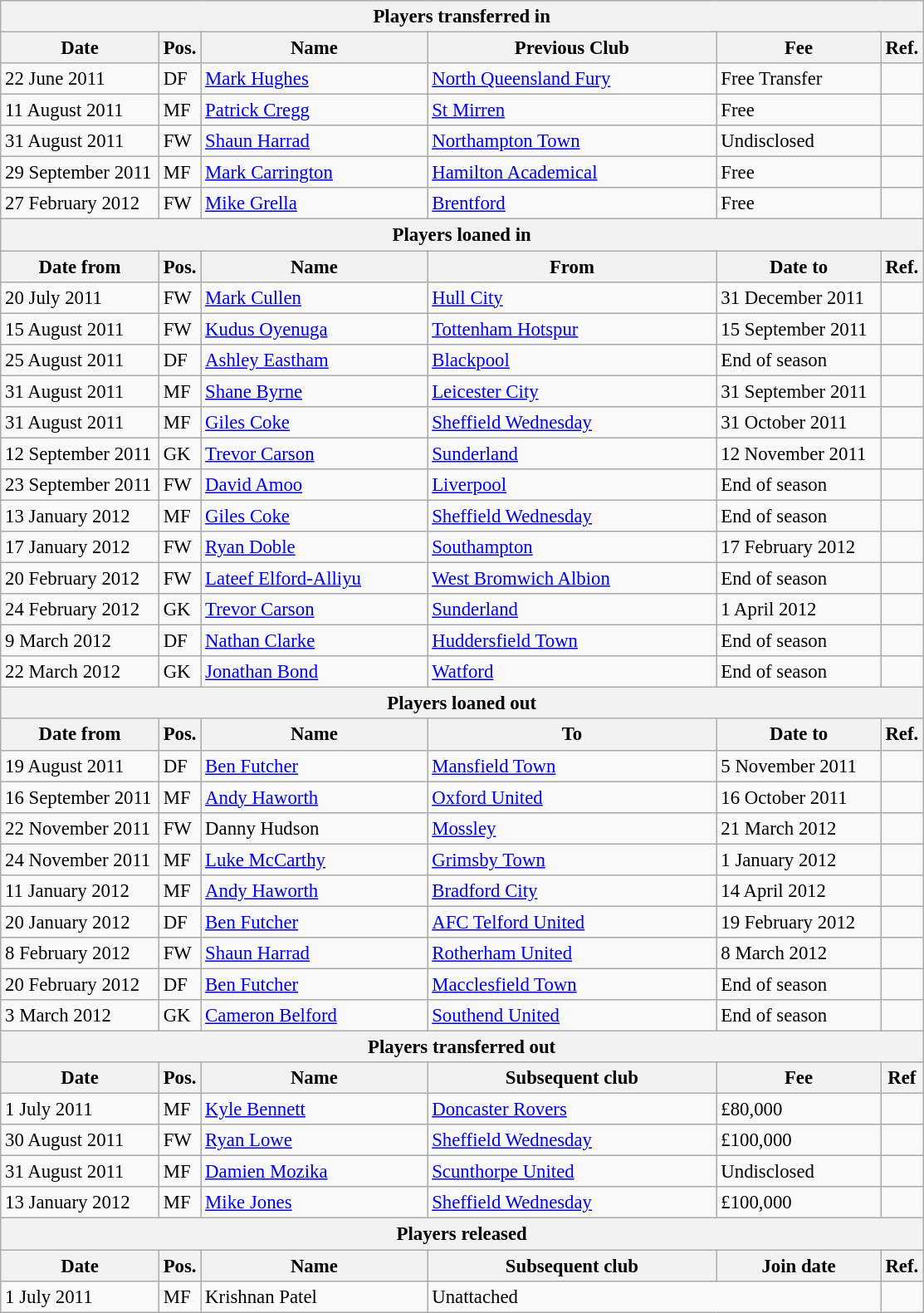<table class="wikitable" style="font-size:95%;">
<tr>
<th colspan="6">Players transferred in</th>
</tr>
<tr>
<th style="width:120px;">Date</th>
<th style="width:25px;">Pos.</th>
<th style="width:175px;">Name</th>
<th style="width:225px;">Previous Club</th>
<th style="width:125px;">Fee</th>
<th style="width:25px;">Ref.</th>
</tr>
<tr>
<td>22 June 2011</td>
<td>DF</td>
<td> <a href='#'>Mark Hughes</a></td>
<td> <a href='#'>North Queensland Fury</a></td>
<td>Free Transfer</td>
<td></td>
</tr>
<tr>
<td>11 August 2011</td>
<td>MF</td>
<td> <a href='#'>Patrick Cregg</a></td>
<td> <a href='#'>St Mirren</a></td>
<td>Free</td>
<td></td>
</tr>
<tr>
<td>31 August 2011</td>
<td>FW</td>
<td> <a href='#'>Shaun Harrad</a></td>
<td> <a href='#'>Northampton Town</a></td>
<td>Undisclosed</td>
<td></td>
</tr>
<tr>
<td>29 September 2011</td>
<td>MF</td>
<td> <a href='#'>Mark Carrington</a></td>
<td> <a href='#'>Hamilton Academical</a></td>
<td>Free</td>
<td></td>
</tr>
<tr>
<td>27 February 2012</td>
<td>FW</td>
<td> <a href='#'>Mike Grella</a></td>
<td> <a href='#'>Brentford</a></td>
<td>Free</td>
<td></td>
</tr>
<tr>
<th colspan="6">Players loaned in</th>
</tr>
<tr>
<th>Date from</th>
<th>Pos.</th>
<th>Name</th>
<th>From</th>
<th>Date to</th>
<th>Ref.</th>
</tr>
<tr>
<td>20 July 2011</td>
<td>FW</td>
<td> <a href='#'>Mark Cullen</a></td>
<td> <a href='#'>Hull City</a></td>
<td>31 December 2011</td>
<td></td>
</tr>
<tr>
<td>15 August 2011</td>
<td>FW</td>
<td> <a href='#'>Kudus Oyenuga</a></td>
<td> <a href='#'>Tottenham Hotspur</a></td>
<td>15 September 2011</td>
<td></td>
</tr>
<tr>
<td>25 August 2011</td>
<td>DF</td>
<td> <a href='#'>Ashley Eastham</a></td>
<td> <a href='#'>Blackpool</a></td>
<td>End of season</td>
<td></td>
</tr>
<tr>
<td>31 August 2011</td>
<td>MF</td>
<td> <a href='#'>Shane Byrne</a></td>
<td> <a href='#'>Leicester City</a></td>
<td>31 September 2011</td>
<td></td>
</tr>
<tr>
<td>31 August 2011</td>
<td>MF</td>
<td> <a href='#'>Giles Coke</a></td>
<td> <a href='#'>Sheffield Wednesday</a></td>
<td>31 October 2011</td>
<td></td>
</tr>
<tr>
<td>12 September 2011</td>
<td>GK</td>
<td> <a href='#'>Trevor Carson</a></td>
<td> <a href='#'>Sunderland</a></td>
<td>12 November 2011</td>
<td></td>
</tr>
<tr>
<td>23 September 2011</td>
<td>FW</td>
<td> <a href='#'>David Amoo</a></td>
<td> <a href='#'>Liverpool</a></td>
<td>End of season</td>
<td></td>
</tr>
<tr>
<td>13 January 2012</td>
<td>MF</td>
<td> <a href='#'>Giles Coke</a></td>
<td> <a href='#'>Sheffield Wednesday</a></td>
<td>End of season</td>
<td></td>
</tr>
<tr>
<td>17 January 2012</td>
<td>FW</td>
<td> <a href='#'>Ryan Doble</a></td>
<td> <a href='#'>Southampton</a></td>
<td>17 February 2012</td>
<td></td>
</tr>
<tr>
<td>20 February 2012</td>
<td>FW</td>
<td> <a href='#'>Lateef Elford-Alliyu</a></td>
<td> <a href='#'>West Bromwich Albion</a></td>
<td>End of season</td>
<td></td>
</tr>
<tr>
<td>24 February 2012</td>
<td>GK</td>
<td> <a href='#'>Trevor Carson</a></td>
<td> <a href='#'>Sunderland</a></td>
<td>1 April 2012</td>
<td></td>
</tr>
<tr>
<td>9 March 2012</td>
<td>DF</td>
<td> <a href='#'>Nathan Clarke</a></td>
<td> <a href='#'>Huddersfield Town</a></td>
<td>End of season</td>
<td></td>
</tr>
<tr>
<td>22 March 2012</td>
<td>GK</td>
<td> <a href='#'>Jonathan Bond</a></td>
<td> <a href='#'>Watford</a></td>
<td>End of season</td>
<td></td>
</tr>
<tr>
<th colspan="6">Players loaned out</th>
</tr>
<tr>
<th>Date from</th>
<th>Pos.</th>
<th>Name</th>
<th>To</th>
<th>Date to</th>
<th>Ref.</th>
</tr>
<tr>
<td>19 August 2011</td>
<td>DF</td>
<td> <a href='#'>Ben Futcher</a></td>
<td> <a href='#'>Mansfield Town</a></td>
<td>5 November 2011</td>
<td></td>
</tr>
<tr>
<td>16 September 2011</td>
<td>MF</td>
<td> <a href='#'>Andy Haworth</a></td>
<td> <a href='#'>Oxford United</a></td>
<td>16 October 2011</td>
<td></td>
</tr>
<tr>
<td>22 November 2011</td>
<td>FW</td>
<td> Danny Hudson</td>
<td> <a href='#'>Mossley</a></td>
<td>21 March 2012</td>
<td></td>
</tr>
<tr>
<td>24 November 2011</td>
<td>MF</td>
<td> <a href='#'>Luke McCarthy</a></td>
<td> <a href='#'>Grimsby Town</a></td>
<td>1 January 2012</td>
<td></td>
</tr>
<tr>
<td>11 January 2012</td>
<td>MF</td>
<td> <a href='#'>Andy Haworth</a></td>
<td> <a href='#'>Bradford City</a></td>
<td>14 April 2012</td>
<td></td>
</tr>
<tr>
<td>20 January 2012</td>
<td>DF</td>
<td> <a href='#'>Ben Futcher</a></td>
<td> <a href='#'>AFC Telford United</a></td>
<td>19 February 2012</td>
<td></td>
</tr>
<tr>
<td>8 February 2012</td>
<td>FW</td>
<td> <a href='#'>Shaun Harrad</a></td>
<td> <a href='#'>Rotherham United</a></td>
<td>8 March 2012</td>
<td></td>
</tr>
<tr>
<td>20 February 2012</td>
<td>DF</td>
<td> <a href='#'>Ben Futcher</a></td>
<td> <a href='#'>Macclesfield Town</a></td>
<td>End of season</td>
<td></td>
</tr>
<tr>
<td>3 March 2012</td>
<td>GK</td>
<td> <a href='#'>Cameron Belford</a></td>
<td> <a href='#'>Southend United</a></td>
<td>End of season</td>
<td></td>
</tr>
<tr>
<th colspan="6">Players transferred out</th>
</tr>
<tr>
<th>Date</th>
<th>Pos.</th>
<th>Name</th>
<th>Subsequent club</th>
<th>Fee</th>
<th>Ref</th>
</tr>
<tr>
<td>1 July 2011</td>
<td>MF</td>
<td> <a href='#'>Kyle Bennett</a></td>
<td> <a href='#'>Doncaster Rovers</a></td>
<td>£80,000</td>
<td></td>
</tr>
<tr>
<td>30 August 2011</td>
<td>FW</td>
<td> <a href='#'>Ryan Lowe</a></td>
<td> <a href='#'>Sheffield Wednesday</a></td>
<td>£100,000</td>
<td></td>
</tr>
<tr>
<td>31 August 2011</td>
<td>MF</td>
<td> <a href='#'>Damien Mozika</a></td>
<td> <a href='#'>Scunthorpe United</a></td>
<td>Undisclosed</td>
<td></td>
</tr>
<tr>
<td>13 January 2012</td>
<td>MF</td>
<td> <a href='#'>Mike Jones</a></td>
<td> <a href='#'>Sheffield Wednesday</a></td>
<td>£100,000</td>
<td></td>
</tr>
<tr>
<th colspan="6">Players released</th>
</tr>
<tr>
<th>Date</th>
<th>Pos.</th>
<th>Name</th>
<th>Subsequent club</th>
<th>Join date</th>
<th>Ref.</th>
</tr>
<tr>
<td>1 July 2011</td>
<td>MF</td>
<td> Krishnan Patel</td>
<td colspan="2">Unattached</td>
<td></td>
</tr>
</table>
